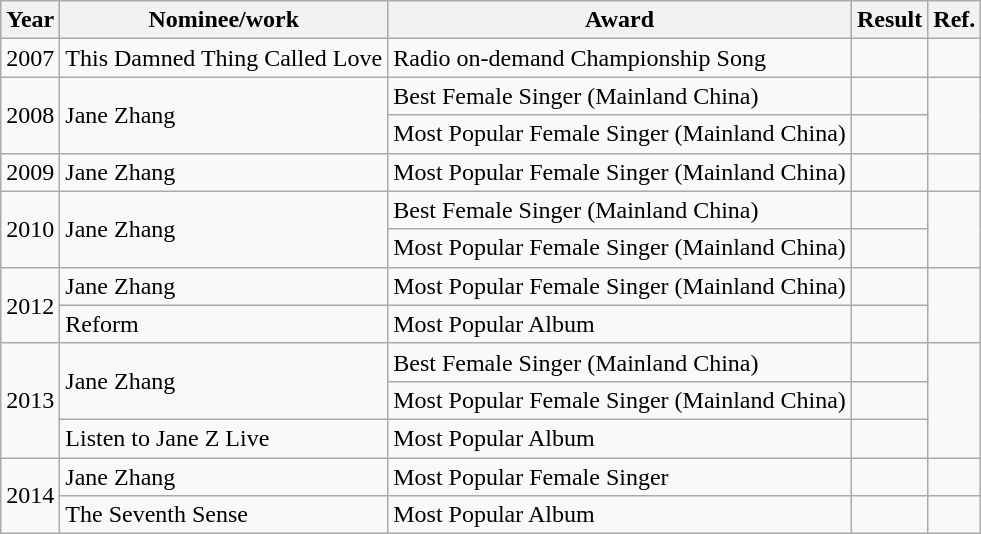<table class="wikitable">
<tr>
<th>Year</th>
<th>Nominee/work</th>
<th>Award</th>
<th><strong>Result</strong></th>
<th>Ref.</th>
</tr>
<tr>
<td>2007</td>
<td>This Damned Thing Called Love</td>
<td>Radio on-demand Championship Song</td>
<td></td>
<td></td>
</tr>
<tr>
<td rowspan="2">2008</td>
<td rowspan="2">Jane Zhang</td>
<td>Best Female Singer (Mainland China)</td>
<td></td>
<td rowspan="2"></td>
</tr>
<tr>
<td>Most Popular Female Singer (Mainland China)</td>
<td></td>
</tr>
<tr>
<td>2009</td>
<td>Jane Zhang</td>
<td>Most Popular Female Singer (Mainland China)</td>
<td></td>
<td></td>
</tr>
<tr>
<td rowspan="2">2010</td>
<td rowspan="2">Jane Zhang</td>
<td>Best Female Singer (Mainland China)</td>
<td></td>
<td rowspan="2"></td>
</tr>
<tr>
<td>Most Popular Female Singer (Mainland China)</td>
<td></td>
</tr>
<tr>
<td rowspan="2">2012</td>
<td>Jane Zhang</td>
<td>Most Popular Female Singer (Mainland China)</td>
<td></td>
<td rowspan="2"></td>
</tr>
<tr>
<td>Reform</td>
<td>Most Popular Album</td>
<td></td>
</tr>
<tr>
<td rowspan="3">2013</td>
<td rowspan="2">Jane Zhang</td>
<td>Best Female Singer (Mainland China)</td>
<td></td>
<td rowspan="3"></td>
</tr>
<tr>
<td>Most Popular Female Singer (Mainland China)</td>
<td></td>
</tr>
<tr>
<td>Listen to Jane Z Live</td>
<td>Most Popular Album</td>
<td></td>
</tr>
<tr>
<td rowspan="2">2014</td>
<td>Jane Zhang</td>
<td>Most Popular Female Singer</td>
<td></td>
<td></td>
</tr>
<tr>
<td>The Seventh Sense</td>
<td>Most Popular Album</td>
<td></td>
<td></td>
</tr>
</table>
